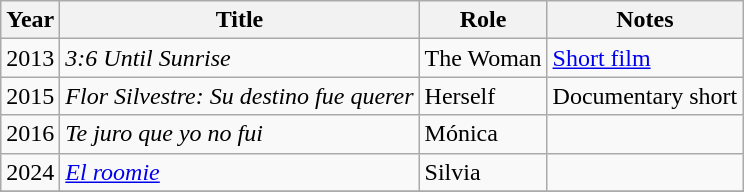<table class="wikitable sortable">
<tr>
<th>Year</th>
<th>Title</th>
<th>Role</th>
<th>Notes</th>
</tr>
<tr>
<td>2013</td>
<td><em>3:6 Until Sunrise</em></td>
<td>The Woman</td>
<td><a href='#'>Short film</a></td>
</tr>
<tr>
<td>2015</td>
<td><em>Flor Silvestre: Su destino fue querer</em></td>
<td>Herself</td>
<td>Documentary short</td>
</tr>
<tr>
<td>2016</td>
<td><em>Te juro que yo no fui</em></td>
<td>Mónica</td>
<td></td>
</tr>
<tr>
<td>2024</td>
<td><em><a href='#'>El roomie</a></em></td>
<td>Silvia</td>
<td></td>
</tr>
<tr>
</tr>
</table>
